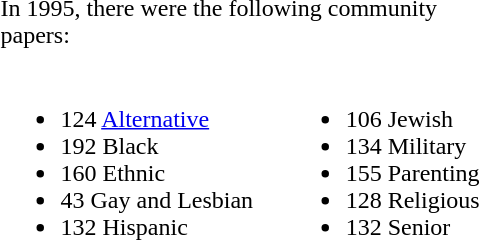<table style="width: 340px; float: right; display: inline; margin-left: 0.7em" |>
<tr>
<td colspan="2">In 1995, there were the following community papers:</td>
</tr>
<tr>
<td><br><ul><li>124 <a href='#'>Alternative</a></li><li>192 Black</li><li>160 Ethnic</li><li>43 Gay and Lesbian</li><li>132 Hispanic</li></ul></td>
<td><br><ul><li>106 Jewish</li><li>134 Military</li><li>155 Parenting</li><li>128 Religious</li><li>132 Senior</li></ul></td>
</tr>
</table>
